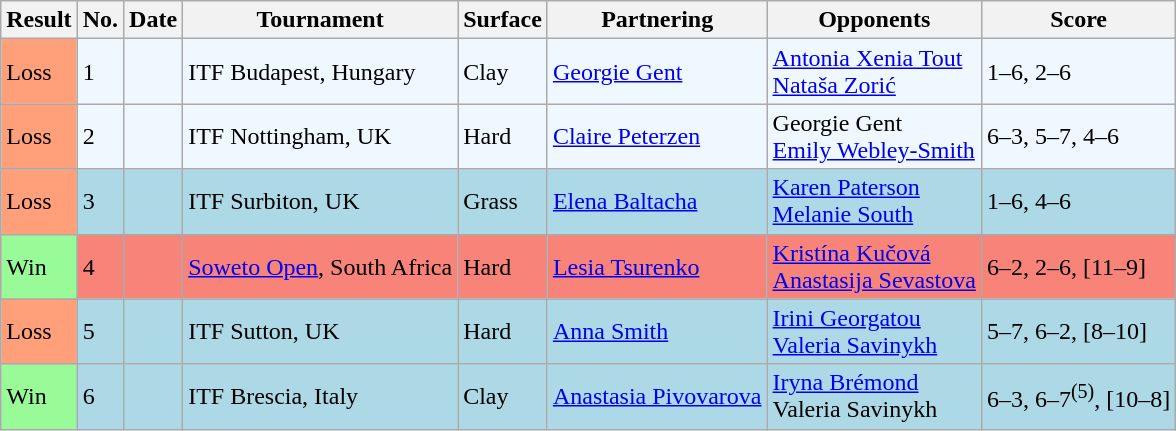<table class="sortable wikitable">
<tr>
<th>Result</th>
<th>No.</th>
<th>Date</th>
<th>Tournament</th>
<th>Surface</th>
<th>Partnering</th>
<th>Opponents</th>
<th class="unsortable">Score</th>
</tr>
<tr style="background:#f0f8ff;">
<td bgcolor="FFA07A">Loss</td>
<td>1</td>
<td></td>
<td>ITF Budapest, Hungary</td>
<td>Clay</td>
<td> <a href='#'>Georgie Gent</a></td>
<td> <a href='#'>Antonia Xenia Tout</a> <br>  <a href='#'>Nataša Zorić</a></td>
<td>1–6, 2–6</td>
</tr>
<tr style="background:#f0f8ff;">
<td bgcolor="FFA07A">Loss</td>
<td>2</td>
<td></td>
<td>ITF Nottingham, UK</td>
<td>Hard</td>
<td> <a href='#'>Claire Peterzen</a></td>
<td> Georgie Gent <br>  <a href='#'>Emily Webley-Smith</a></td>
<td>6–3, 5–7, 4–6</td>
</tr>
<tr bgcolor="lightblue">
<td bgcolor="FFA07A">Loss</td>
<td>3</td>
<td></td>
<td>ITF Surbiton, UK</td>
<td>Grass</td>
<td> <a href='#'>Elena Baltacha</a></td>
<td> <a href='#'>Karen Paterson</a> <br>  <a href='#'>Melanie South</a></td>
<td>1–6, 4–6</td>
</tr>
<tr bgcolor="#F88379">
<td bgcolor="98FB98">Win</td>
<td>4</td>
<td></td>
<td><a href='#'>Soweto Open</a>, South Africa</td>
<td>Hard</td>
<td> <a href='#'>Lesia Tsurenko</a></td>
<td> <a href='#'>Kristína Kučová</a> <br>  <a href='#'>Anastasija Sevastova</a></td>
<td>6–2, 2–6, [11–9]</td>
</tr>
<tr bgcolor="lightblue">
<td bgcolor="FFA07A">Loss</td>
<td>5</td>
<td></td>
<td>ITF Sutton, UK</td>
<td>Hard</td>
<td> <a href='#'>Anna Smith</a></td>
<td> <a href='#'>Irini Georgatou</a> <br>  <a href='#'>Valeria Savinykh</a></td>
<td>5–7, 6–2, [8–10]</td>
</tr>
<tr bgcolor="lightblue">
<td bgcolor="98FB98">Win</td>
<td>6</td>
<td></td>
<td>ITF Brescia, Italy</td>
<td>Clay</td>
<td> <a href='#'>Anastasia Pivovarova</a></td>
<td> <a href='#'>Iryna Brémond</a> <br>  Valeria Savinykh</td>
<td>6–3, 6–7<sup>(5)</sup>, [10–8]</td>
</tr>
</table>
